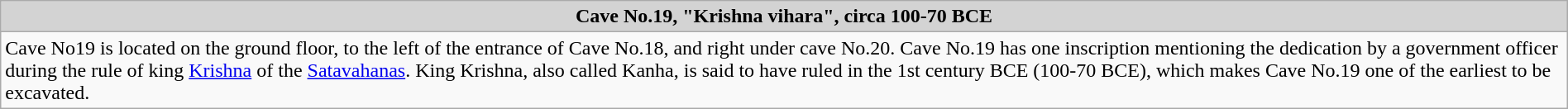<table class="wikitable" style="margin:0 auto;"  align="center"  colspan="2" cellpadding="3" style="font-size: 80%; width: 100%;">
<tr>
<td align=center colspan=2 style="background:#D3D3D3; font-size: 100%;"><strong>Cave No.19, "Krishna vihara", circa 100-70 BCE</strong></td>
</tr>
<tr>
<td>Cave No19 is located on the ground floor, to the left of the entrance of Cave No.18, and right under cave No.20. Cave No.19 has one inscription mentioning the dedication by a government officer during the rule of king <a href='#'>Krishna</a> of the <a href='#'>Satavahanas</a>. King Krishna, also called Kanha, is said to have ruled in the 1st century BCE (100-70 BCE), which makes Cave No.19 one of the earliest to be excavated.<br></td>
</tr>
</table>
